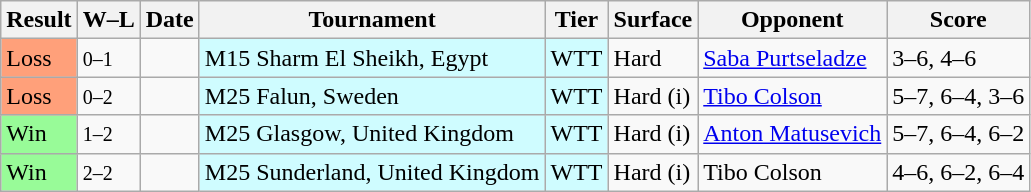<table class="sortable wikitable">
<tr>
<th>Result</th>
<th class="unsortable">W–L</th>
<th>Date</th>
<th>Tournament</th>
<th>Tier</th>
<th>Surface</th>
<th>Opponent</th>
<th class="unsortable">Score</th>
</tr>
<tr>
<td bgcolor=ffa07a>Loss</td>
<td><small>0–1</small></td>
<td></td>
<td style="background:#cffcff;">M15 Sharm El Sheikh, Egypt</td>
<td style="background:#cffcff;">WTT</td>
<td>Hard</td>
<td> <a href='#'>Saba Purtseladze</a></td>
<td>3–6, 4–6</td>
</tr>
<tr>
<td bgcolor=ffa07a>Loss</td>
<td><small>0–2</small></td>
<td></td>
<td style="background:#cffcff;">M25 Falun, Sweden</td>
<td style="background:#cffcff;">WTT</td>
<td>Hard (i)</td>
<td> <a href='#'>Tibo Colson</a></td>
<td>5–7, 6–4, 3–6</td>
</tr>
<tr>
<td bgcolor=98fb98>Win</td>
<td><small>1–2</small></td>
<td></td>
<td style="background:#cffcff;">M25 Glasgow, United Kingdom</td>
<td style="background:#cffcff;">WTT</td>
<td>Hard (i)</td>
<td> <a href='#'>Anton Matusevich</a></td>
<td>5–7, 6–4, 6–2</td>
</tr>
<tr>
<td bgcolor=98fb98>Win</td>
<td><small>2–2</small></td>
<td></td>
<td style="background:#cffcff;">M25 Sunderland, United Kingdom</td>
<td style="background:#cffcff;">WTT</td>
<td>Hard (i)</td>
<td> Tibo Colson</td>
<td>4–6, 6–2, 6–4</td>
</tr>
</table>
